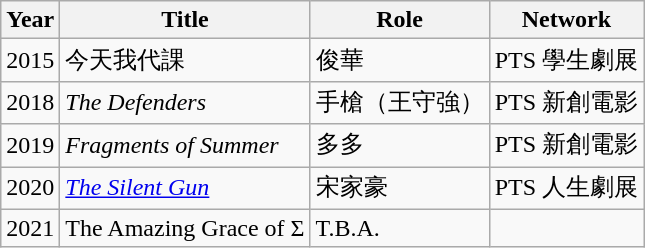<table class="wikitable">
<tr>
<th>Year</th>
<th>Title</th>
<th>Role</th>
<th>Network</th>
</tr>
<tr>
<td>2015</td>
<td>今天我代課</td>
<td>俊華</td>
<td>PTS 學生劇展</td>
</tr>
<tr>
<td>2018</td>
<td><em>The Defenders</em></td>
<td>手槍（王守強）</td>
<td>PTS 新創電影</td>
</tr>
<tr>
<td>2019</td>
<td><em>Fragments of Summer</em></td>
<td>多多</td>
<td>PTS 新創電影</td>
</tr>
<tr>
<td rowspan="1">2020</td>
<td><em><a href='#'>The Silent Gun</a></em></td>
<td>宋家豪</td>
<td>PTS 人生劇展</td>
</tr>
<tr>
<td>2021</td>
<td>The Amazing Grace of Σ</td>
<td>T.B.A.</td>
<td></td>
</tr>
</table>
